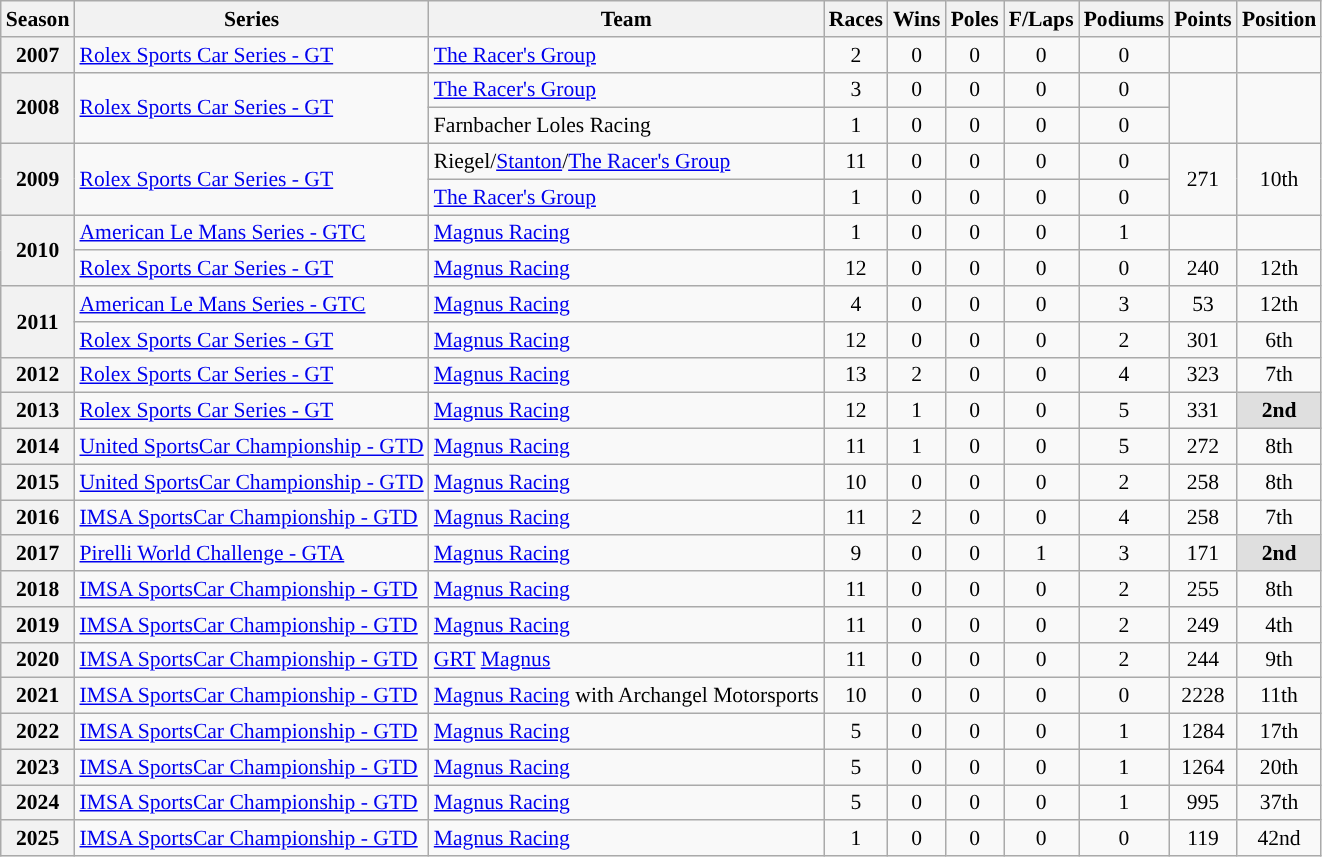<table class="wikitable" style="font-size: 90%; text-align:center">
<tr>
<th>Season</th>
<th>Series</th>
<th>Team</th>
<th>Races</th>
<th>Wins</th>
<th>Poles</th>
<th>F/Laps</th>
<th>Podiums</th>
<th>Points</th>
<th>Position</th>
</tr>
<tr>
<th>2007</th>
<td align=left><a href='#'>Rolex Sports Car Series - GT</a></td>
<td align=left><a href='#'>The Racer's Group</a></td>
<td>2</td>
<td>0</td>
<td>0</td>
<td>0</td>
<td>0</td>
<td></td>
<td></td>
</tr>
<tr>
<th rowspan="2">2008</th>
<td rowspan="2" align=left><a href='#'>Rolex Sports Car Series - GT</a></td>
<td align=left><a href='#'>The Racer's Group</a></td>
<td>3</td>
<td>0</td>
<td>0</td>
<td>0</td>
<td>0</td>
<td rowspan="2"></td>
<td rowspan="2"></td>
</tr>
<tr>
<td align=left>Farnbacher Loles Racing</td>
<td>1</td>
<td>0</td>
<td>0</td>
<td>0</td>
<td>0</td>
</tr>
<tr>
<th rowspan="2">2009</th>
<td rowspan="2" align=left><a href='#'>Rolex Sports Car Series - GT</a></td>
<td align=left>Riegel/<a href='#'>Stanton</a>/<a href='#'>The Racer's Group</a></td>
<td>11</td>
<td>0</td>
<td>0</td>
<td>0</td>
<td>0</td>
<td rowspan="2">271</td>
<td rowspan="2">10th</td>
</tr>
<tr>
<td align=left><a href='#'>The Racer's Group</a></td>
<td>1</td>
<td>0</td>
<td>0</td>
<td>0</td>
<td>0</td>
</tr>
<tr>
<th rowspan="2">2010</th>
<td align=left><a href='#'>American Le Mans Series - GTC</a></td>
<td align=left><a href='#'>Magnus Racing</a></td>
<td>1</td>
<td>0</td>
<td>0</td>
<td>0</td>
<td>1</td>
<td></td>
<td></td>
</tr>
<tr>
<td align=left><a href='#'>Rolex Sports Car Series - GT</a></td>
<td align=left><a href='#'>Magnus Racing</a></td>
<td>12</td>
<td>0</td>
<td>0</td>
<td>0</td>
<td>0</td>
<td>240</td>
<td>12th</td>
</tr>
<tr>
<th rowspan="2">2011</th>
<td align=left><a href='#'>American Le Mans Series - GTC</a></td>
<td align=left><a href='#'>Magnus Racing</a></td>
<td>4</td>
<td>0</td>
<td>0</td>
<td>0</td>
<td>3</td>
<td>53</td>
<td>12th</td>
</tr>
<tr>
<td align=left><a href='#'>Rolex Sports Car Series - GT</a></td>
<td align=left><a href='#'>Magnus Racing</a></td>
<td>12</td>
<td>0</td>
<td>0</td>
<td>0</td>
<td>2</td>
<td>301</td>
<td>6th</td>
</tr>
<tr>
<th>2012</th>
<td align=left><a href='#'>Rolex Sports Car Series - GT</a></td>
<td align=left><a href='#'>Magnus Racing</a></td>
<td>13</td>
<td>2</td>
<td>0</td>
<td>0</td>
<td>4</td>
<td>323</td>
<td>7th</td>
</tr>
<tr>
<th>2013</th>
<td align=left><a href='#'>Rolex Sports Car Series - GT</a></td>
<td align=left><a href='#'>Magnus Racing</a></td>
<td>12</td>
<td>1</td>
<td>0</td>
<td>0</td>
<td>5</td>
<td>331</td>
<td style="background:#DFDFDF;”"><strong>2nd</strong></td>
</tr>
<tr>
<th>2014</th>
<td align=left><a href='#'>United SportsCar Championship - GTD</a></td>
<td align=left><a href='#'>Magnus Racing</a></td>
<td>11</td>
<td>1</td>
<td>0</td>
<td>0</td>
<td>5</td>
<td>272</td>
<td>8th</td>
</tr>
<tr>
<th>2015</th>
<td align=left><a href='#'>United SportsCar Championship - GTD</a></td>
<td align=left><a href='#'>Magnus Racing</a></td>
<td>10</td>
<td>0</td>
<td>0</td>
<td>0</td>
<td>2</td>
<td>258</td>
<td>8th</td>
</tr>
<tr>
<th>2016</th>
<td align=left><a href='#'>IMSA SportsCar Championship - GTD</a></td>
<td align=left><a href='#'>Magnus Racing</a></td>
<td>11</td>
<td>2</td>
<td>0</td>
<td>0</td>
<td>4</td>
<td>258</td>
<td>7th</td>
</tr>
<tr>
<th>2017</th>
<td align=left><a href='#'>Pirelli World Challenge - GTA</a></td>
<td align=left><a href='#'>Magnus Racing</a></td>
<td>9</td>
<td>0</td>
<td>0</td>
<td>1</td>
<td>3</td>
<td>171</td>
<td style="background:#DFDFDF;”"><strong>2nd</strong></td>
</tr>
<tr>
<th>2018</th>
<td align=left><a href='#'>IMSA SportsCar Championship - GTD</a></td>
<td align=left><a href='#'>Magnus Racing</a></td>
<td>11</td>
<td>0</td>
<td>0</td>
<td>0</td>
<td>2</td>
<td>255</td>
<td>8th</td>
</tr>
<tr>
<th>2019</th>
<td align=left><a href='#'>IMSA SportsCar Championship - GTD</a></td>
<td align=left><a href='#'>Magnus Racing</a></td>
<td>11</td>
<td>0</td>
<td>0</td>
<td>0</td>
<td>2</td>
<td>249</td>
<td>4th</td>
</tr>
<tr>
<th>2020</th>
<td align=left><a href='#'>IMSA SportsCar Championship - GTD</a></td>
<td align=left><a href='#'>GRT</a> <a href='#'>Magnus</a></td>
<td>11</td>
<td>0</td>
<td>0</td>
<td>0</td>
<td>2</td>
<td>244</td>
<td>9th</td>
</tr>
<tr>
<th>2021</th>
<td align=left><a href='#'>IMSA SportsCar Championship - GTD</a></td>
<td align=left><a href='#'>Magnus Racing</a> with Archangel Motorsports</td>
<td>10</td>
<td>0</td>
<td>0</td>
<td>0</td>
<td>0</td>
<td>2228</td>
<td>11th</td>
</tr>
<tr>
<th>2022</th>
<td align=left><a href='#'>IMSA SportsCar Championship - GTD</a></td>
<td align=left><a href='#'>Magnus Racing</a></td>
<td>5</td>
<td>0</td>
<td>0</td>
<td>0</td>
<td>1</td>
<td>1284</td>
<td>17th</td>
</tr>
<tr>
<th>2023</th>
<td align=left><a href='#'>IMSA SportsCar Championship - GTD</a></td>
<td align=left><a href='#'>Magnus Racing</a></td>
<td>5</td>
<td>0</td>
<td>0</td>
<td>0</td>
<td>1</td>
<td>1264</td>
<td>20th</td>
</tr>
<tr>
<th>2024</th>
<td align=left><a href='#'>IMSA SportsCar Championship - GTD</a></td>
<td align=left><a href='#'>Magnus Racing</a></td>
<td>5</td>
<td>0</td>
<td>0</td>
<td>0</td>
<td>1</td>
<td>995</td>
<td>37th</td>
</tr>
<tr>
<th>2025</th>
<td align=left><a href='#'>IMSA SportsCar Championship - GTD</a></td>
<td align=left><a href='#'>Magnus Racing</a></td>
<td>1</td>
<td>0</td>
<td>0</td>
<td>0</td>
<td>0</td>
<td>119</td>
<td>42nd</td>
</tr>
</table>
